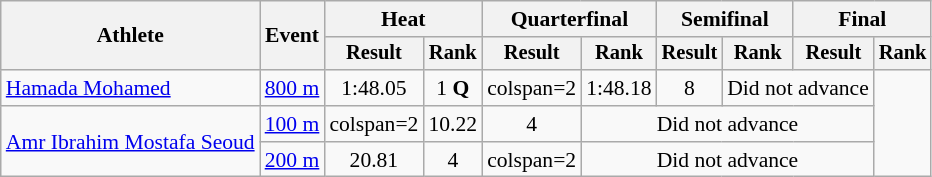<table class="wikitable" style="font-size:90%">
<tr>
<th scope="col" rowspan="2">Athlete</th>
<th scope="col" rowspan="2">Event</th>
<th scope="col" colspan="2">Heat</th>
<th scope="col" colspan="2">Quarterfinal</th>
<th scope="col" colspan="2">Semifinal</th>
<th scope="col" colspan="2">Final</th>
</tr>
<tr style="font-size:95%">
<th scope="col">Result</th>
<th scope="col">Rank</th>
<th scope="col">Result</th>
<th scope="col">Rank</th>
<th scope="col">Result</th>
<th scope="col">Rank</th>
<th scope="col">Result</th>
<th scope="col">Rank</th>
</tr>
<tr align=center>
<td align=left><a href='#'>Hamada Mohamed</a></td>
<td align=left><a href='#'>800 m</a></td>
<td>1:48.05</td>
<td>1 <strong>Q</strong></td>
<td>colspan=2 </td>
<td>1:48.18</td>
<td>8</td>
<td colspan=2>Did not advance</td>
</tr>
<tr align=center>
<td align=left rowspan=2><a href='#'>Amr Ibrahim Mostafa Seoud</a></td>
<td align=left><a href='#'>100 m</a></td>
<td>colspan=2 </td>
<td>10.22</td>
<td>4</td>
<td colspan=4>Did not advance</td>
</tr>
<tr align=center>
<td align=left><a href='#'>200 m</a></td>
<td>20.81</td>
<td>4</td>
<td>colspan=2 </td>
<td colspan=4>Did not advance</td>
</tr>
</table>
